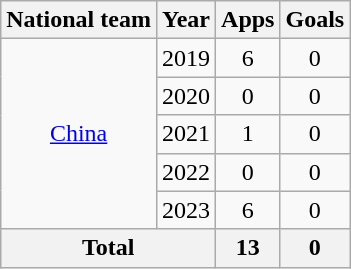<table class="wikitable" style="text-align:center">
<tr>
<th>National team</th>
<th>Year</th>
<th>Apps</th>
<th>Goals</th>
</tr>
<tr>
<td rowspan="5"><a href='#'>China</a></td>
<td>2019</td>
<td>6</td>
<td>0</td>
</tr>
<tr>
<td>2020</td>
<td>0</td>
<td>0</td>
</tr>
<tr>
<td>2021</td>
<td>1</td>
<td>0</td>
</tr>
<tr>
<td>2022</td>
<td>0</td>
<td>0</td>
</tr>
<tr>
<td>2023</td>
<td>6</td>
<td>0</td>
</tr>
<tr>
<th colspan="2">Total</th>
<th>13</th>
<th>0</th>
</tr>
</table>
